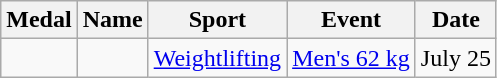<table class="wikitable">
<tr>
<th>Medal</th>
<th>Name</th>
<th>Sport</th>
<th>Event</th>
<th>Date</th>
</tr>
<tr>
<td></td>
<td></td>
<td><a href='#'>Weightlifting</a></td>
<td><a href='#'>Men's 62 kg</a></td>
<td>July 25</td>
</tr>
</table>
